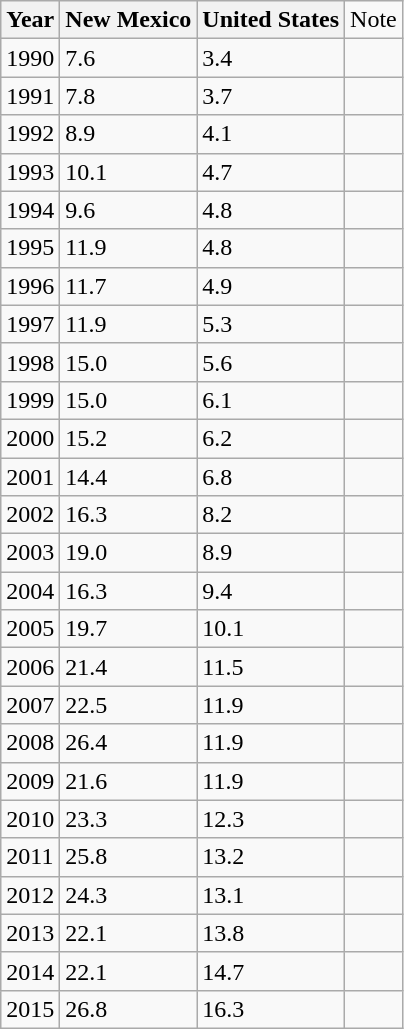<table class="wikitable">
<tr>
<th>Year</th>
<th>New Mexico</th>
<th>United States</th>
<td>Note</td>
</tr>
<tr>
<td>1990</td>
<td>7.6</td>
<td>3.4</td>
<td></td>
</tr>
<tr>
<td>1991</td>
<td>7.8</td>
<td>3.7</td>
<td></td>
</tr>
<tr>
<td>1992</td>
<td>8.9</td>
<td>4.1</td>
<td></td>
</tr>
<tr>
<td>1993</td>
<td>10.1</td>
<td>4.7</td>
<td></td>
</tr>
<tr>
<td>1994</td>
<td>9.6</td>
<td>4.8</td>
<td></td>
</tr>
<tr>
<td>1995</td>
<td>11.9</td>
<td>4.8</td>
<td></td>
</tr>
<tr>
<td>1996</td>
<td>11.7</td>
<td>4.9</td>
<td></td>
</tr>
<tr>
<td>1997</td>
<td>11.9</td>
<td>5.3</td>
<td></td>
</tr>
<tr>
<td>1998</td>
<td>15.0</td>
<td>5.6</td>
<td></td>
</tr>
<tr>
<td>1999</td>
<td>15.0</td>
<td>6.1</td>
<td></td>
</tr>
<tr>
<td>2000</td>
<td>15.2</td>
<td>6.2</td>
<td></td>
</tr>
<tr>
<td>2001</td>
<td>14.4</td>
<td>6.8</td>
<td></td>
</tr>
<tr>
<td>2002</td>
<td>16.3</td>
<td>8.2</td>
<td></td>
</tr>
<tr>
<td>2003</td>
<td>19.0</td>
<td>8.9</td>
<td></td>
</tr>
<tr>
<td>2004</td>
<td>16.3</td>
<td>9.4</td>
<td></td>
</tr>
<tr>
<td>2005</td>
<td>19.7</td>
<td>10.1</td>
<td></td>
</tr>
<tr>
<td>2006</td>
<td>21.4</td>
<td>11.5</td>
<td></td>
</tr>
<tr>
<td>2007</td>
<td>22.5</td>
<td>11.9</td>
<td></td>
</tr>
<tr>
<td>2008</td>
<td>26.4</td>
<td>11.9</td>
<td></td>
</tr>
<tr>
<td>2009</td>
<td>21.6</td>
<td>11.9</td>
<td></td>
</tr>
<tr>
<td>2010</td>
<td>23.3</td>
<td>12.3</td>
<td></td>
</tr>
<tr>
<td>2011</td>
<td>25.8</td>
<td>13.2</td>
<td></td>
</tr>
<tr>
<td>2012</td>
<td>24.3</td>
<td>13.1</td>
<td></td>
</tr>
<tr>
<td>2013</td>
<td>22.1</td>
<td>13.8</td>
<td></td>
</tr>
<tr>
<td>2014</td>
<td>22.1</td>
<td>14.7</td>
<td></td>
</tr>
<tr>
<td>2015</td>
<td>26.8</td>
<td>16.3</td>
<td></td>
</tr>
</table>
